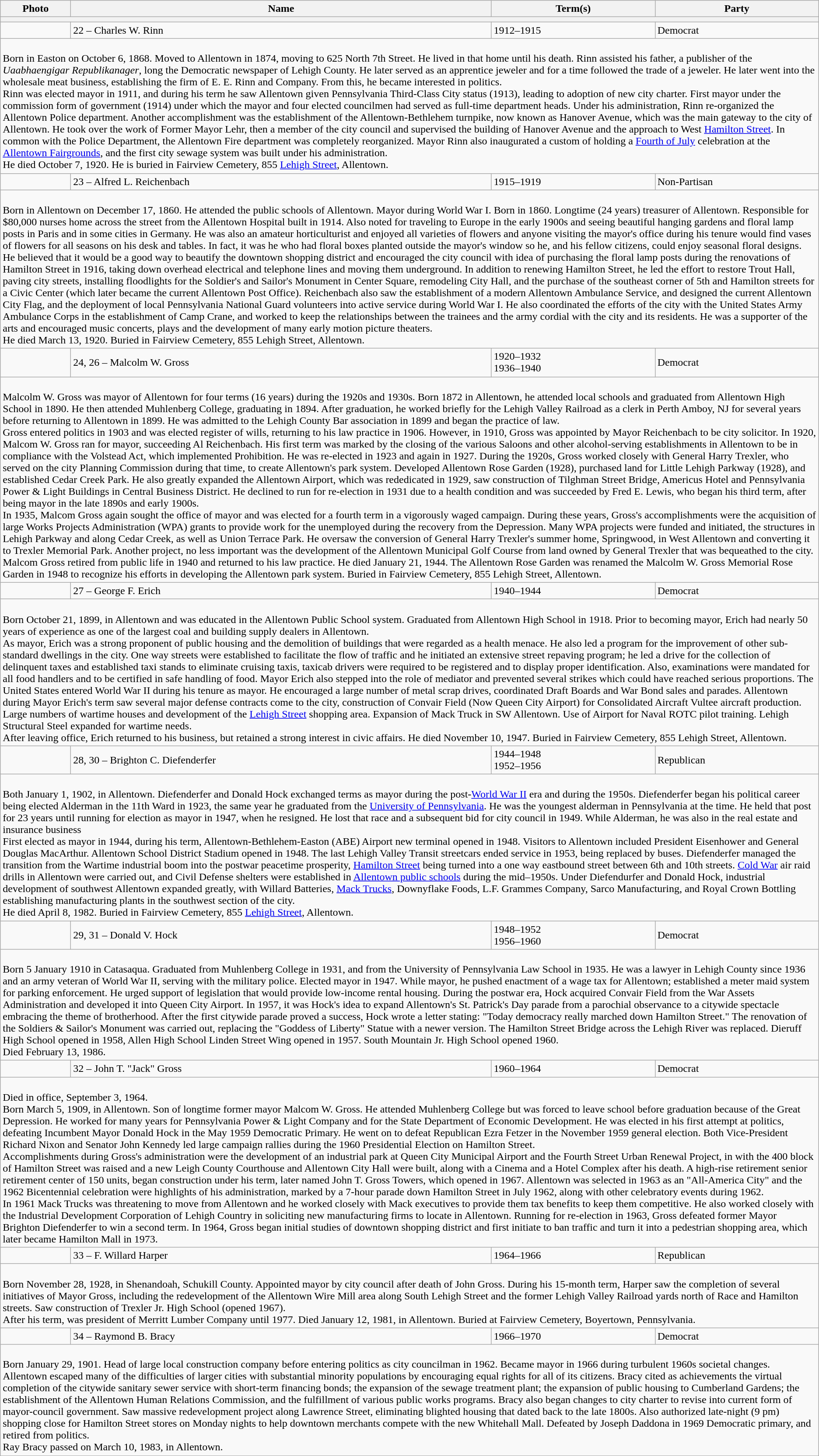<table class="wikitable">
<tr>
<th scope="col" width="100px">Photo</th>
<th>Name</th>
<th scope="col" width="20%">Term(s)</th>
<th scope="col" width="20%">Party</th>
</tr>
<tr>
<th colspan="4"></th>
</tr>
<tr>
<td></td>
<td>22 – Charles W. Rinn</td>
<td>1912–1915</td>
<td>Democrat</td>
</tr>
<tr>
<td colspan="4"><br>Born in Easton on October 6, 1868.  Moved to Allentown in 1874, moving to 625 North 7th Street. He lived in that home until his death.  Rinn assisted his father, a publisher of the <em>Uaabhaengigar Republikanager</em>, long the Democratic newspaper of Lehigh County.  He later served as an apprentice jeweler and for a time followed the trade of a jeweler.  He later went into the wholesale meat business, establishing the firm of E. E. Rinn and Company. From this, he became interested in politics.<br>Rinn was elected mayor in 1911, and during his term he saw Allentown given Pennsylvania Third-Class City status (1913), leading to adoption of new city charter.  First mayor under the commission form of government (1914) under which the mayor and four elected councilmen had served as full-time department heads.  Under his administration, Rinn re-organized the Allentown Police department.  Another accomplishment was the establishment of the Allentown-Bethlehem turnpike, now known as Hanover Avenue, which was the main gateway to the city of Allentown.  He took over the work of Former Mayor Lehr, then a member of the city council and supervised the building of Hanover Avenue and the approach to West <a href='#'>Hamilton Street</a>. In common with the Police Department, the Allentown Fire department was completely reorganized.  Mayor Rinn also inaugurated a custom of holding a <a href='#'>Fourth of July</a> celebration at the <a href='#'>Allentown Fairgrounds</a>, and the first city sewage system was built under his administration.<br>He died October 7, 1920. He is buried in Fairview Cemetery, 855 <a href='#'>Lehigh Street</a>, Allentown.</td>
</tr>
<tr>
<td></td>
<td>23 – Alfred L. Reichenbach</td>
<td>1915–1919</td>
<td>Non-Partisan</td>
</tr>
<tr>
<td colspan="4"><br>Born in Allentown on December 17, 1860.  He attended the public schools of Allentown.  Mayor during World War I.  Born in 1860. Longtime (24 years) treasurer of Allentown.  Responsible for $80,000 nurses home across the street from the Allentown Hospital built in 1914.  Also noted for traveling to Europe in the early 1900s and seeing beautiful hanging gardens and floral lamp posts in Paris and in some cities in Germany. He was also an amateur horticulturist and enjoyed all varieties of flowers and anyone visiting the mayor's office during his tenure would find vases of flowers for all seasons on his desk and tables. In fact, it was he who had floral boxes planted outside the mayor's window so he, and his fellow citizens, could enjoy seasonal floral designs. He believed that it would be a good way to beautify the downtown shopping district and encouraged the city council with idea of purchasing the floral lamp posts during the renovations of Hamilton Street in 1916, taking down overhead electrical and telephone lines and moving them underground.  In addition to renewing Hamilton Street, he led the effort to restore Trout Hall, paving city streets, installing floodlights for the Soldier's and Sailor's Monument in Center Square, remodeling City Hall, and the purchase of the southeast corner of 5th and Hamilton streets for a Civic Center (which later became the current Allentown Post Office).  Reichenbach also saw the establishment of a modern Allentown Ambulance Service, and designed the current Allentown City Flag, and the deployment of local Pennsylvania National Guard volunteers into active service during World War I.  He also coordinated the efforts of the city with the United States Army Ambulance Corps in the establishment of Camp Crane, and worked to keep the relationships between the trainees and the army cordial with the city and its residents.  He was a supporter of the arts and encouraged music concerts, plays and the development of many early motion picture theaters.<br>He died March 13, 1920.  Buried in Fairview Cemetery, 855 Lehigh Street, Allentown.</td>
</tr>
<tr>
<td></td>
<td>24, 26 – Malcolm W. Gross</td>
<td>1920–1932<br>1936–1940</td>
<td>Democrat</td>
</tr>
<tr>
<td colspan="4"><br>Malcolm W. Gross was mayor of Allentown for four terms (16 years) during the 1920s and 1930s.  Born 1872 in Allentown, he attended local schools and graduated from Allentown High School in 1890.  He then attended Muhlenberg College, graduating in 1894.  After graduation, he worked briefly for the Lehigh Valley Railroad as a clerk in Perth Amboy, NJ for several years before returning to Allentown in 1899.  He was admitted to the Lehigh County Bar association in 1899 and began the practice of law.<br>Gross entered politics in 1903 and was elected register of wills, returning to his law practice in 1906.  However, in 1910, Gross was appointed by Mayor Reichenbach to be city solicitor. In 1920, Malcom W. Gross ran for mayor, succeeding Al Reichenbach.  His first term was marked by the closing of the various Saloons and other alcohol-serving establishments in Allentown to be in compliance with the Volstead Act, which implemented Prohibition.  He was re-elected in 1923 and again in 1927.  During the 1920s, Gross worked closely with General Harry Trexler, who served on the city Planning Commission during that time, to create Allentown's park system.  Developed Allentown Rose Garden (1928), purchased land for Little Lehigh Parkway (1928), and established Cedar Creek Park. He also greatly expanded the Allentown Airport, which was rededicated in 1929, saw construction of Tilghman Street Bridge, Americus Hotel and Pennsylvania Power & Light Buildings in Central Business District.  He declined to run for re-election in 1931 due to a health condition and was succeeded by Fred E. Lewis, who began his third term, after being mayor in the late 1890s and early 1900s.<br>In 1935, Malcom Gross again sought the office of mayor and was elected for a fourth term in a vigorously waged campaign. During these years, Gross's accomplishments were the acquisition of large Works Projects Administration (WPA) grants to provide work for the unemployed during the recovery from the Depression.  Many WPA projects were funded and initiated, the structures in Lehigh Parkway and along Cedar Creek, as well as Union Terrace Park.  He oversaw the conversion of General Harry Trexler's summer home, Springwood, in West Allentown and converting it to Trexler Memorial Park.  Another project, no less important was the development of the Allentown Municipal Golf Course from land owned by General Trexler that was bequeathed to the city.<br>Malcom Gross retired from public life in 1940 and returned to his law practice. He died January 21, 1944. The Allentown Rose Garden was renamed the Malcolm W. Gross Memorial Rose Garden in 1948 to recognize his efforts in developing the Allentown park system.  Buried in Fairview Cemetery, 855 Lehigh Street, Allentown.</td>
</tr>
<tr>
<td></td>
<td>27 – George F. Erich</td>
<td>1940–1944</td>
<td>Democrat</td>
</tr>
<tr>
<td colspan="4"><br>Born October 21, 1899, in Allentown and was educated in the Allentown Public School system.  Graduated from Allentown High School in 1918.  Prior to becoming mayor, Erich had nearly 50 years of experience as one of the largest coal and building supply dealers in Allentown.<br>As mayor, Erich was a strong proponent of public housing and the demolition of buildings that were regarded as a health menace.  He also led a program for the improvement of other sub-standard dwellings in the city.  One way streets were established to facilitate the flow of traffic and he initiated an extensive street repaving program; he led a drive for the collection of delinquent taxes and established taxi stands to eliminate cruising taxis, taxicab drivers were required to be registered and to display proper identification. Also, examinations were mandated for all food handlers and to be certified in safe handling of food. Mayor Erich also stepped into the role of mediator and prevented several strikes which could have reached serious proportions.  The United States entered World War II during his tenure as mayor.  He encouraged a large number of metal scrap drives, coordinated Draft Boards and War Bond sales and parades.  Allentown during Mayor Erich's term saw several major defense contracts come to the city, construction of Convair Field (Now Queen City Airport) for Consolidated Aircraft Vultee aircraft production. Large numbers of wartime houses and development of the <a href='#'>Lehigh Street</a> shopping area.  Expansion of Mack Truck in SW Allentown.  Use of Airport for Naval ROTC pilot training.  Lehigh Structural Steel expanded for wartime needs.<br>After leaving office, Erich returned to his business, but retained a strong interest in civic affairs.  He died November 10, 1947. Buried in Fairview Cemetery, 855 Lehigh Street, Allentown.</td>
</tr>
<tr>
<td></td>
<td>28, 30 – Brighton C. Diefenderfer</td>
<td>1944–1948<br>1952–1956</td>
<td>Republican</td>
</tr>
<tr>
<td colspan="4"><br>Both January 1, 1902, in Allentown.  Diefenderfer and Donald Hock exchanged terms as mayor during the post-<a href='#'>World War II</a> era and during the 1950s.  Diefenderfer began his political career being elected Alderman in the 11th Ward in 1923, the same year he graduated from the <a href='#'>University of Pennsylvania</a>.  He was the youngest alderman in Pennsylvania at the time.  He held that post for 23 years until running for election as mayor in 1947, when he resigned.  He lost that race and a subsequent bid for city council in 1949.  While Alderman, he was also in the real estate and insurance business<br>First elected as mayor in 1944, during his term, Allentown-Bethlehem-Easton (ABE) Airport new terminal opened in 1948.  Visitors to Allentown included President Eisenhower and General Douglas MacArthur.  Allentown School District Stadium opened in 1948. The last Lehigh Valley Transit streetcars ended service in 1953, being replaced by buses. Diefenderfer managed the transition from the Wartime industrial boom into the postwar peacetime prosperity, <a href='#'>Hamilton Street</a> being turned into a one way eastbound street between 6th and 10th streets. <a href='#'>Cold War</a> air raid drills in Allentown were carried out, and Civil Defense shelters were established in <a href='#'>Allentown public schools</a> during the mid–1950s.  Under Diefendurfer and Donald Hock, industrial development of southwest Allentown expanded greatly, with Willard Batteries, <a href='#'>Mack Trucks</a>, Downyflake Foods, L.F. Grammes Company, Sarco Manufacturing, and Royal Crown Bottling establishing manufacturing plants in the southwest section of the city.<br>He died April 8, 1982. Buried in Fairview Cemetery, 855 <a href='#'>Lehigh Street</a>, Allentown.</td>
</tr>
<tr>
<td></td>
<td>29, 31 – Donald V. Hock</td>
<td>1948–1952<br>1956–1960</td>
<td>Democrat</td>
</tr>
<tr>
<td colspan="4"><br>Born 5 January 1910 in Catasaqua.  Graduated from Muhlenberg College in 1931, and from the University of Pennsylvania Law School in 1935. He was a lawyer in Lehigh County since 1936 and an army veteran of World War II, serving with the military police. Elected mayor in 1947.  While mayor, he pushed enactment of a wage tax for Allentown; established a meter maid system for parking enforcement.  He urged support of legislation that would provide low-income rental housing.  During the postwar era, Hock acquired Convair Field from the War Assets Administration and developed it into Queen City Airport.  In 1957, it was Hock's idea to expand Allentown's St. Patrick's Day parade from a parochial observance to a citywide spectacle embracing the theme of brotherhood. After the first citywide parade proved a success, Hock wrote a letter stating: "Today democracy really marched down Hamilton Street."  The renovation of the Soldiers & Sailor's Monument was carried out, replacing the "Goddess of Liberty" Statue with a newer version. The Hamilton Street Bridge across the Lehigh River was replaced. Dieruff High School opened in 1958, Allen High School Linden Street Wing opened in 1957. South Mountain Jr. High School opened 1960.<br>Died February 13, 1986.</td>
</tr>
<tr>
<td></td>
<td>32 – John T. "Jack" Gross</td>
<td>1960–1964</td>
<td>Democrat</td>
</tr>
<tr>
<td colspan="4"><br>Died in office, September 3, 1964.<br>Born March 5, 1909, in Allentown. Son of longtime former mayor Malcom W. Gross.  He attended Muhlenberg College but was forced to leave school before graduation because of the Great Depression.  He worked for many years for Pennsylvania Power & Light Company and for the State Department of Economic Development.  He was elected in his first attempt at politics, defeating Incumbent Mayor Donald Hock in the May 1959 Democratic Primary.  He went on to defeat Republican Ezra Fetzer in the November 1959 general election.  Both Vice-President Richard Nixon and Senator John Kennedy led large campaign rallies during the 1960 Presidential Election on Hamilton Street.<br>Accomplishments during Gross's administration were the development of an industrial park at Queen City Municipal Airport and the Fourth Street Urban Renewal Project, in with the 400 block of Hamilton Street was raised and a new Leigh County Courthouse and Allentown City Hall were built, along with a Cinema and a Hotel Complex after his death.  A high-rise retirement senior retirement center of 150 units, began construction under his term, later named John T. Gross Towers, which opened in 1967.  Allentown was selected in 1963 as an "All-America City" and the 1962 Bicentennial celebration were highlights of his administration, marked by a 7-hour parade down Hamilton Street in July 1962, along with other celebratory events during 1962.<br>In 1961 Mack Trucks was threatening to move from Allentown and he worked closely with Mack executives to provide them tax benefits to keep them competitive.  He also worked closely with the Industrial Development Corporation of Lehigh Country in soliciting new manufacturing firms to locate in Allentown. Running for re-election in 1963, Gross defeated former Mayor Brighton Diefenderfer to win a second term. In 1964, Gross began initial studies of downtown shopping district and first initiate to ban traffic and turn it into a pedestrian shopping area, which later became Hamilton Mall in 1973.</td>
</tr>
<tr>
<td></td>
<td>33 – F. Willard Harper</td>
<td>1964–1966</td>
<td>Republican</td>
</tr>
<tr>
<td colspan="4"><br>Born November 28, 1928, in Shenandoah, Schukill County.  Appointed mayor by city council after death of John Gross.  During his 15-month term, Harper saw the completion of several initiatives of Mayor Gross, including the redevelopment of the Allentown Wire Mill area along South Lehigh Street and the former Lehigh Valley Railroad yards north of Race and Hamilton streets. Saw construction of Trexler Jr. High School (opened 1967).<br>After his term, was president of Merritt Lumber Company until 1977.  Died January 12, 1981, in Allentown. Buried at Fairview Cemetery, Boyertown, Pennsylvania.</td>
</tr>
<tr>
<td></td>
<td>34 –  Raymond B. Bracy</td>
<td>1966–1970</td>
<td>Democrat</td>
</tr>
<tr>
<td colspan="4"><br>Born January 29, 1901.  Head of large local construction company before entering politics as city councilman in 1962.  Became mayor in 1966 during turbulent 1960s societal changes.  Allentown escaped many of the difficulties of larger cities with substantial minority populations by encouraging equal rights for all of its citizens.  Bracy cited as achievements the virtual completion of the citywide sanitary sewer service with short-term financing bonds; the expansion of the sewage treatment plant; the expansion of public housing to Cumberland Gardens; the establishment of the Allentown Human Relations Commission, and the fulfillment of various public works programs. Bracy also began changes to city charter to revise into current form of mayor-council government.  Saw massive redevelopment project along Lawrence Street, eliminating blighted housing that dated back to the late 1800s.  Also authorized late-night (9 pm) shopping close for Hamilton Street stores on Monday nights to help downtown merchants compete with the new Whitehall Mall.  Defeated by Joseph Daddona in 1969 Democratic primary, and retired from politics.<br>Ray Bracy passed on March 10, 1983, in Allentown.</td>
</tr>
<tr>
</tr>
</table>
